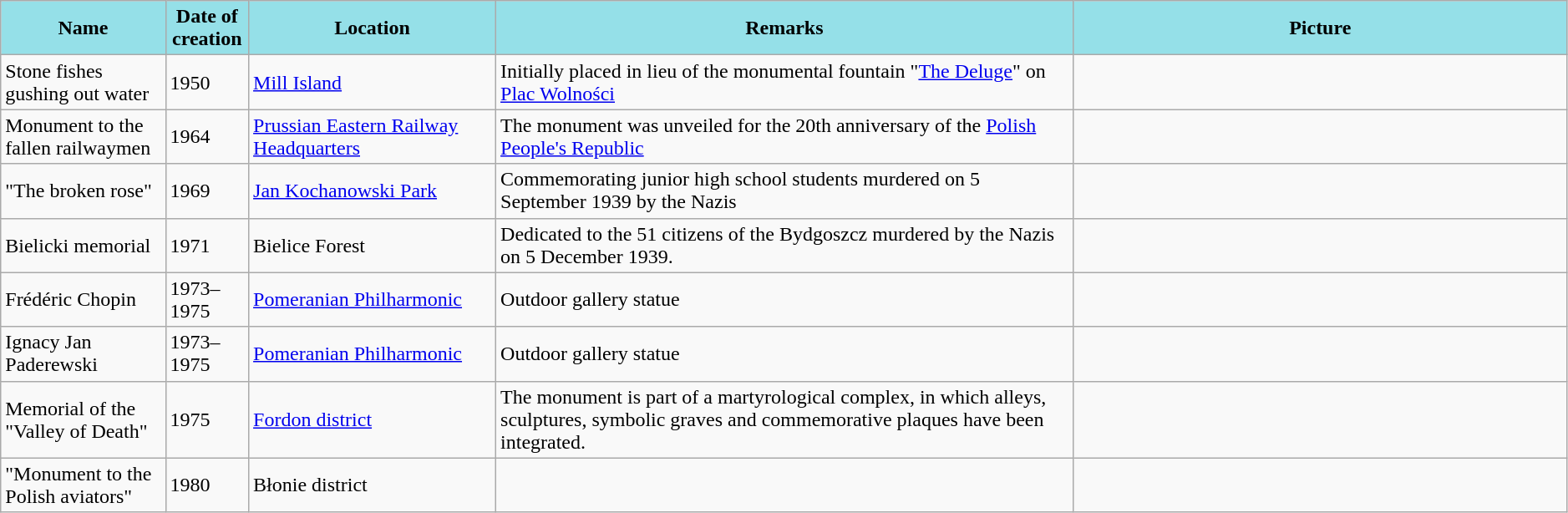<table class="wikitable" style="width:99%; height: 14em;">
<tr align="center" bgcolor="#95E0E8">
<td width=10%><strong>Name</strong></td>
<td width=5%><strong>Date of creation</strong></td>
<td width=15%><strong>Location</strong></td>
<td width=35%><strong>Remarks</strong></td>
<td width=30%><strong>Picture</strong></td>
</tr>
<tr ----bgcolor="#FFFFFF">
<td>Stone fishes gushing out water</td>
<td>1950</td>
<td><a href='#'>Mill Island</a></td>
<td>Initially placed in lieu of the monumental fountain "<a href='#'>The Deluge</a>" on <a href='#'>Plac Wolności</a></td>
<td></td>
</tr>
<tr ---->
<td>Monument to the fallen railwaymen</td>
<td>1964</td>
<td><a href='#'>Prussian Eastern Railway Headquarters</a></td>
<td>The monument was unveiled for the 20th anniversary of the <a href='#'>Polish People's Republic</a></td>
<td></td>
</tr>
<tr ----bgcolor="#FFFFFF">
<td>"The broken rose"</td>
<td>1969</td>
<td><a href='#'>Jan Kochanowski Park</a></td>
<td>Commemorating junior high school students murdered on 5 September 1939 by the Nazis</td>
<td></td>
</tr>
<tr ---->
<td>Bielicki memorial</td>
<td>1971</td>
<td>Bielice Forest</td>
<td>Dedicated to the 51 citizens of the Bydgoszcz murdered by the Nazis on 5 December 1939.</td>
<td></td>
</tr>
<tr ----bgcolor="#FFFFFF">
<td>Frédéric Chopin</td>
<td>1973–1975</td>
<td><a href='#'>Pomeranian Philharmonic</a></td>
<td>Outdoor gallery statue</td>
<td></td>
</tr>
<tr ---->
<td>Ignacy Jan Paderewski</td>
<td>1973–1975</td>
<td><a href='#'>Pomeranian Philharmonic</a></td>
<td>Outdoor gallery statue</td>
<td></td>
</tr>
<tr ----bgcolor="#FFFFFF">
<td>Memorial of the "Valley of Death"</td>
<td>1975</td>
<td><a href='#'>Fordon district</a></td>
<td>The monument is part of a martyrological complex, in which alleys, sculptures, symbolic graves and commemorative plaques have been integrated.</td>
<td></td>
</tr>
<tr ---->
<td>"Monument to the Polish aviators"</td>
<td>1980</td>
<td>Błonie district</td>
<td></td>
<td></td>
</tr>
</table>
